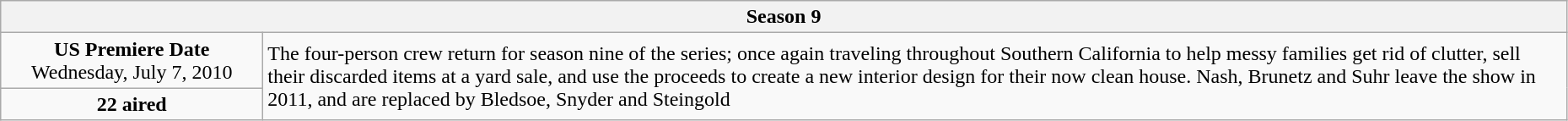<table class="wikitable" style="width:98%;">
<tr>
<th colspan="2">Season 9</th>
</tr>
<tr>
<td style="width:200px; text-align:center;"><strong>US Premiere Date</strong><br>Wednesday, July 7, 2010</td>
<td rowspan="2">The four-person crew return for season nine of the series; once again traveling throughout Southern California to help messy families get rid of clutter, sell their discarded items at a yard sale, and use the proceeds to create a new interior design for their now clean house. Nash, Brunetz and Suhr leave the show in 2011, and are replaced by Bledsoe, Snyder and Steingold</td>
</tr>
<tr>
<td style="text-align:center;"><strong>22 aired</strong></td>
</tr>
</table>
